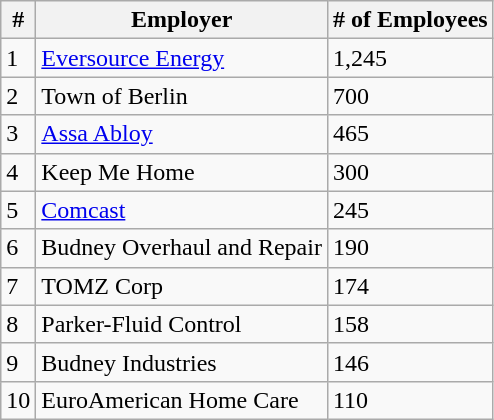<table class="wikitable" border="1">
<tr>
<th>#</th>
<th>Employer</th>
<th># of Employees</th>
</tr>
<tr>
<td>1</td>
<td><a href='#'>Eversource Energy</a></td>
<td>1,245</td>
</tr>
<tr>
<td>2</td>
<td>Town of Berlin</td>
<td>700</td>
</tr>
<tr>
<td>3</td>
<td><a href='#'>Assa Abloy</a></td>
<td>465</td>
</tr>
<tr>
<td>4</td>
<td>Keep Me Home</td>
<td>300</td>
</tr>
<tr>
<td>5</td>
<td><a href='#'>Comcast</a></td>
<td>245</td>
</tr>
<tr>
<td>6</td>
<td>Budney Overhaul and Repair</td>
<td>190</td>
</tr>
<tr>
<td>7</td>
<td>TOMZ Corp</td>
<td>174</td>
</tr>
<tr>
<td>8</td>
<td>Parker-Fluid Control</td>
<td>158</td>
</tr>
<tr>
<td>9</td>
<td>Budney Industries</td>
<td>146</td>
</tr>
<tr>
<td>10</td>
<td>EuroAmerican Home Care</td>
<td>110</td>
</tr>
</table>
